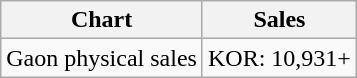<table class="wikitable">
<tr>
<th>Chart</th>
<th>Sales</th>
</tr>
<tr>
<td>Gaon physical sales</td>
<td align="center">KOR: 10,931+</td>
</tr>
</table>
